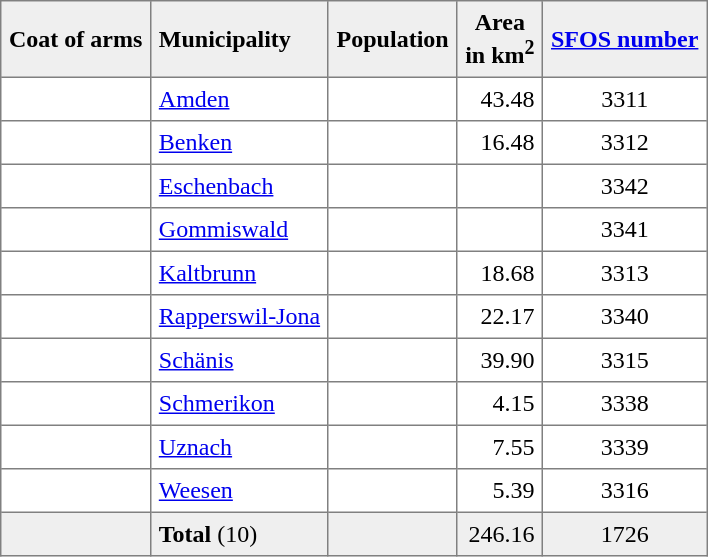<table cellpadding="5" cellspacing="0" border="1" style="border: gray solid 1px; border-collapse: collapse;">
<tr>
<th align="center" bgcolor="#EFEFEF">Coat of arms</th>
<th align="left" bgcolor="#EFEFEF">Municipality</th>
<th align="center" bgcolor="#EFEFEF">Population </th>
<th align="center" bgcolor="#EFEFEF">Area<br>in km<sup>2</sup></th>
<th align="center" bgcolor="#EFEFEF"><a href='#'>SFOS number</a></th>
</tr>
<tr>
<td align="center"></td>
<td><a href='#'>Amden</a></td>
<td align="center"></td>
<td align="right">43.48</td>
<td align="center">3311</td>
</tr>
<tr>
<td align="center"></td>
<td><a href='#'>Benken</a></td>
<td align="center"></td>
<td align="right">16.48</td>
<td align="center">3312</td>
</tr>
<tr>
<td align="center"></td>
<td><a href='#'>Eschenbach</a></td>
<td align="center"></td>
<td align="right"></td>
<td align="center">3342</td>
</tr>
<tr>
<td align="center"></td>
<td><a href='#'>Gommiswald</a></td>
<td align="center"></td>
<td align="right"></td>
<td align="center">3341</td>
</tr>
<tr>
<td align="center"></td>
<td><a href='#'>Kaltbrunn</a></td>
<td align="center"></td>
<td align="right">18.68</td>
<td align="center">3313</td>
</tr>
<tr>
<td align="center"></td>
<td><a href='#'>Rapperswil-Jona</a></td>
<td align="center"></td>
<td align="right">22.17</td>
<td align="center">3340</td>
</tr>
<tr>
<td align="center"></td>
<td><a href='#'>Schänis</a></td>
<td align="center"></td>
<td align="right">39.90</td>
<td align="center">3315</td>
</tr>
<tr>
<td align="center"></td>
<td><a href='#'>Schmerikon</a></td>
<td align="center"></td>
<td align="right">4.15</td>
<td align="center">3338</td>
</tr>
<tr>
<td align="center"></td>
<td><a href='#'>Uznach</a></td>
<td align="center"></td>
<td align="right">7.55</td>
<td align="center">3339</td>
</tr>
<tr>
<td align="center"></td>
<td><a href='#'>Weesen</a></td>
<td align="center"></td>
<td align="right">5.39</td>
<td align="center">3316</td>
</tr>
<tr style="background-color:#EFEFEF;">
<td align="center"></td>
<td><strong>Total</strong> (10)</td>
<td align="center"></td>
<td align="right">246.16</td>
<td align="center">1726</td>
</tr>
</table>
